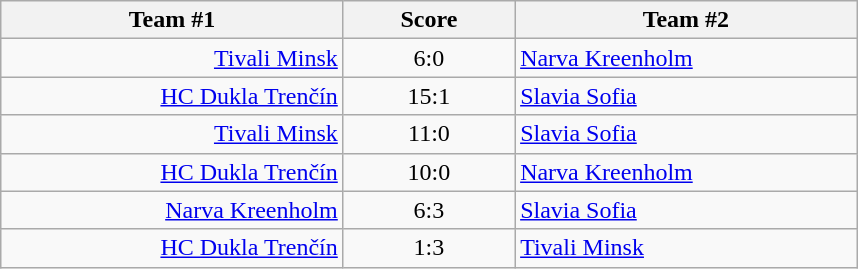<table class="wikitable" style="text-align: center;">
<tr>
<th width=22%>Team #1</th>
<th width=11%>Score</th>
<th width=22%>Team #2</th>
</tr>
<tr>
<td style="text-align: right;"><a href='#'>Tivali Minsk</a> </td>
<td>6:0</td>
<td style="text-align: left;"> <a href='#'>Narva Kreenholm</a></td>
</tr>
<tr>
<td style="text-align: right;"><a href='#'>HC Dukla Trenčín</a> </td>
<td>15:1</td>
<td style="text-align: left;"> <a href='#'>Slavia Sofia</a></td>
</tr>
<tr>
<td style="text-align: right;"><a href='#'>Tivali Minsk</a> </td>
<td>11:0</td>
<td style="text-align: left;"> <a href='#'>Slavia Sofia</a></td>
</tr>
<tr>
<td style="text-align: right;"><a href='#'>HC Dukla Trenčín</a> </td>
<td>10:0</td>
<td style="text-align: left;"> <a href='#'>Narva Kreenholm</a></td>
</tr>
<tr>
<td style="text-align: right;"><a href='#'>Narva Kreenholm</a> </td>
<td>6:3</td>
<td style="text-align: left;"> <a href='#'>Slavia Sofia</a></td>
</tr>
<tr>
<td style="text-align: right;"><a href='#'>HC Dukla Trenčín</a> </td>
<td>1:3</td>
<td style="text-align: left;"> <a href='#'>Tivali Minsk</a></td>
</tr>
</table>
